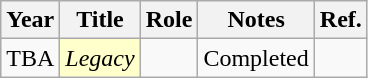<table class="wikitable sortable">
<tr>
<th>Year</th>
<th>Title</th>
<th>Role</th>
<th class="unsortable">Notes</th>
<th class="unsortable">Ref.</th>
</tr>
<tr>
<td>TBA</td>
<td style="background:#FFFFCC;"><em>Legacy</em> </td>
<td></td>
<td>Completed</td>
<td></td>
</tr>
</table>
